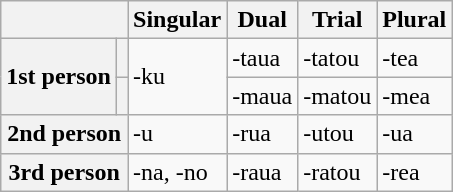<table class="wikitable">
<tr>
<th colspan="2"></th>
<th>Singular</th>
<th>Dual</th>
<th>Trial</th>
<th>Plural</th>
</tr>
<tr>
<th rowspan="2">1st person</th>
<th></th>
<td rowspan="2">-ku</td>
<td>-taua</td>
<td>-tatou</td>
<td>-tea</td>
</tr>
<tr>
<th></th>
<td>-maua</td>
<td>-matou</td>
<td>-mea</td>
</tr>
<tr>
<th colspan="2">2nd person</th>
<td>-u</td>
<td>-rua</td>
<td>-utou</td>
<td>-ua</td>
</tr>
<tr>
<th colspan="2">3rd person</th>
<td>-na, -no</td>
<td>-raua</td>
<td>-ratou</td>
<td>-rea</td>
</tr>
</table>
